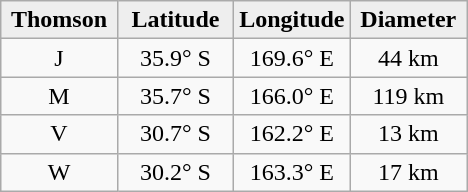<table class="wikitable">
<tr>
<th width="25%" style="background:#eeeeee;">Thomson</th>
<th width="25%" style="background:#eeeeee;">Latitude</th>
<th width="25%" style="background:#eeeeee;">Longitude</th>
<th width="25%" style="background:#eeeeee;">Diameter</th>
</tr>
<tr>
<td align="center">J</td>
<td align="center">35.9° S</td>
<td align="center">169.6° E</td>
<td align="center">44 km</td>
</tr>
<tr>
<td align="center">M</td>
<td align="center">35.7° S</td>
<td align="center">166.0° E</td>
<td align="center">119 km</td>
</tr>
<tr>
<td align="center">V</td>
<td align="center">30.7° S</td>
<td align="center">162.2° E</td>
<td align="center">13 km</td>
</tr>
<tr>
<td align="center">W</td>
<td align="center">30.2° S</td>
<td align="center">163.3° E</td>
<td align="center">17 km</td>
</tr>
</table>
